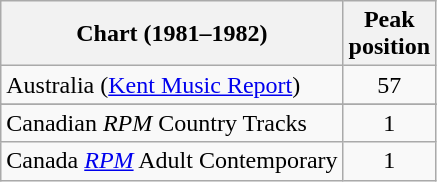<table class="wikitable sortable">
<tr>
<th align="left">Chart (1981–1982)</th>
<th align="center">Peak<br>position</th>
</tr>
<tr>
<td>Australia (<a href='#'>Kent Music Report</a>)</td>
<td style="text-align:center;">57</td>
</tr>
<tr>
</tr>
<tr>
</tr>
<tr>
</tr>
<tr>
<td align="left">Canadian <em>RPM</em> Country Tracks</td>
<td align="center">1</td>
</tr>
<tr>
<td>Canada <em><a href='#'>RPM</a></em> Adult Contemporary</td>
<td style="text-align:center;">1</td>
</tr>
</table>
